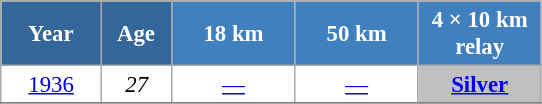<table class="wikitable" style="font-size:95%; text-align:center; border:grey solid 1px; border-collapse:collapse; background:#ffffff;">
<tr>
<th style="background-color:#369; color:white; width:60px;"> Year </th>
<th style="background-color:#369; color:white; width:40px;"> Age </th>
<th style="background-color:#4180be; color:white; width:75px;"> 18 km </th>
<th style="background-color:#4180be; color:white; width:75px;"> 50 km </th>
<th style="background-color:#4180be; color:white; width:75px;"> 4 × 10 km <br> relay </th>
</tr>
<tr>
<td><a href='#'>1936</a></td>
<td><em>27</em></td>
<td><a href='#'>—</a></td>
<td><a href='#'>—</a></td>
<td style="background:silver;"><a href='#'><strong>Silver</strong></a></td>
</tr>
<tr>
</tr>
</table>
